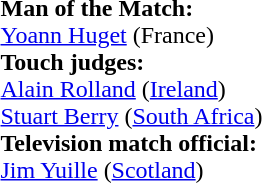<table style="width:100%">
<tr>
<td><br><strong>Man of the Match:</strong>
<br><a href='#'>Yoann Huget</a> (France)<br><strong>Touch judges:</strong>
<br><a href='#'>Alain Rolland</a> (<a href='#'>Ireland</a>)
<br><a href='#'>Stuart Berry</a> (<a href='#'>South Africa</a>)
<br><strong>Television match official:</strong>
<br><a href='#'>Jim Yuille</a> (<a href='#'>Scotland</a>)</td>
</tr>
</table>
